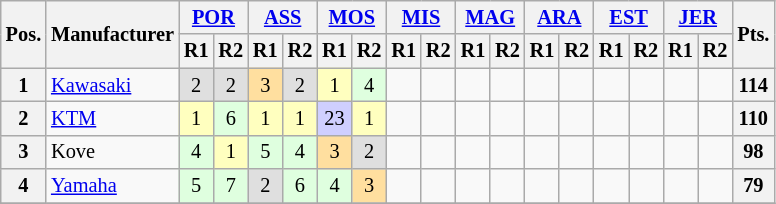<table class="wikitable" style="font-size:85%; text-align:center;">
<tr>
<th rowspan="2">Pos.</th>
<th rowspan="2">Manufacturer</th>
<th colspan="2"><a href='#'>POR</a><br></th>
<th colspan="2"><a href='#'>ASS</a><br></th>
<th colspan="2"><a href='#'>MOS</a><br></th>
<th colspan="2"><a href='#'>MIS</a><br></th>
<th colspan="2"><a href='#'>MAG</a><br></th>
<th colspan="2"><a href='#'>ARA</a><br></th>
<th colspan="2"><a href='#'>EST</a><br></th>
<th colspan="2"><a href='#'>JER</a><br></th>
<th rowspan="2">Pts.</th>
</tr>
<tr>
<th>R1</th>
<th>R2</th>
<th>R1</th>
<th>R2</th>
<th>R1</th>
<th>R2</th>
<th>R1</th>
<th>R2</th>
<th>R1</th>
<th>R2</th>
<th>R1</th>
<th>R2</th>
<th>R1</th>
<th>R2</th>
<th>R1</th>
<th>R2</th>
</tr>
<tr>
<th>1</th>
<td align="left"> <a href='#'>Kawasaki</a></td>
<td style="background:#dfdfdf;">2</td>
<td style="background:#dfdfdf;">2</td>
<td style="background:#ffdf9f;">3</td>
<td style="background:#dfdfdf;">2</td>
<td style="background:#ffffbf;">1</td>
<td style="background:#dfffdf;">4</td>
<td></td>
<td></td>
<td></td>
<td></td>
<td></td>
<td></td>
<td></td>
<td></td>
<td></td>
<td></td>
<th>114</th>
</tr>
<tr>
<th>2</th>
<td align="left"> <a href='#'>KTM</a></td>
<td style="background:#ffffbf;">1</td>
<td style="background:#dfffdf;">6</td>
<td style="background:#ffffbf;">1</td>
<td style="background:#ffffbf;">1</td>
<td style="background:#cfcfff;">23</td>
<td style="background:#ffffbf;">1</td>
<td></td>
<td></td>
<td></td>
<td></td>
<td></td>
<td></td>
<td></td>
<td></td>
<td></td>
<td></td>
<th>110</th>
</tr>
<tr>
<th>3</th>
<td align="left"> Kove</td>
<td style="background:#dfffdf;">4</td>
<td style="background:#ffffbf;">1</td>
<td style="background:#dfffdf;">5</td>
<td style="background:#dfffdf;">4</td>
<td style="background:#ffdf9f;">3</td>
<td style="background:#dfdfdf;">2</td>
<td></td>
<td></td>
<td></td>
<td></td>
<td></td>
<td></td>
<td></td>
<td></td>
<td></td>
<td></td>
<th>98</th>
</tr>
<tr>
<th>4</th>
<td align="left"> <a href='#'>Yamaha</a></td>
<td style="background:#dfffdf;">5</td>
<td style="background:#dfffdf;">7</td>
<td style="background:#dfdfdf;">2</td>
<td style="background:#dfffdf;">6</td>
<td style="background:#dfffdf;">4</td>
<td style="background:#ffdf9f;">3</td>
<td></td>
<td></td>
<td></td>
<td></td>
<td></td>
<td></td>
<td></td>
<td></td>
<td></td>
<td></td>
<th>79</th>
</tr>
<tr>
</tr>
</table>
